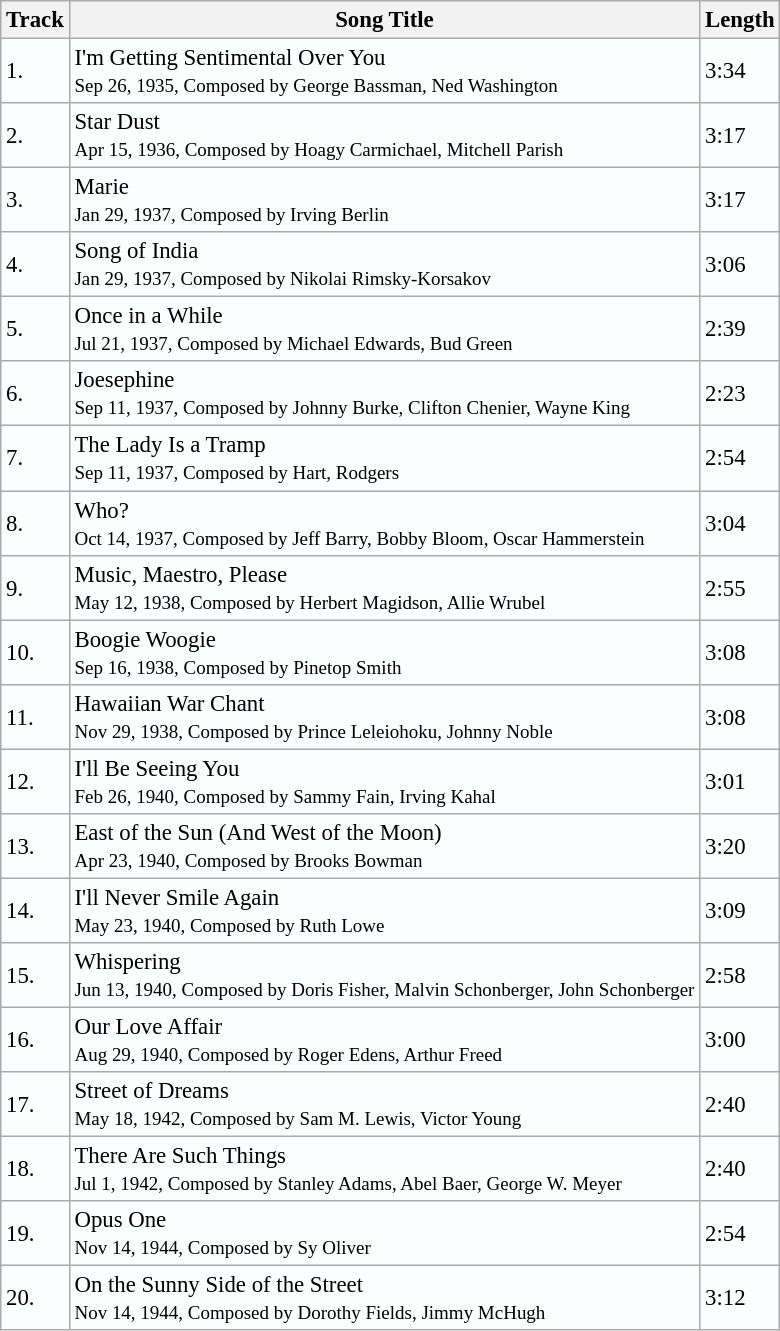<table class="wikitable" style="background:#fcfdff; font-size:95%;">
<tr>
<th>Track</th>
<th>Song Title</th>
<th>Length</th>
</tr>
<tr>
<td>1.</td>
<td>I'm Getting Sentimental Over You<br><small>Sep 26, 1935, Composed by George Bassman, Ned Washington</small></td>
<td>3:34</td>
</tr>
<tr>
<td>2.</td>
<td>Star Dust<br><small>Apr 15, 1936, Composed by Hoagy Carmichael, Mitchell Parish</small></td>
<td>3:17</td>
</tr>
<tr>
<td>3.</td>
<td>Marie<br><small>Jan 29, 1937, Composed by Irving Berlin</small></td>
<td>3:17</td>
</tr>
<tr>
<td>4.</td>
<td>Song of India<br><small>Jan 29, 1937, Composed by Nikolai Rimsky-Korsakov</small></td>
<td>3:06</td>
</tr>
<tr>
<td>5.</td>
<td>Once in a While<br><small>Jul 21, 1937, Composed by Michael Edwards, Bud Green</small></td>
<td>2:39</td>
</tr>
<tr>
<td>6.</td>
<td>Joesephine<br><small>Sep 11, 1937, Composed by Johnny Burke, Clifton Chenier, Wayne King</small></td>
<td>2:23</td>
</tr>
<tr>
<td>7.</td>
<td>The Lady Is a Tramp<br><small>Sep 11, 1937, Composed by Hart, Rodgers</small></td>
<td>2:54</td>
</tr>
<tr>
<td>8.</td>
<td>Who?<br><small>Oct 14, 1937, Composed by Jeff Barry, Bobby Bloom, Oscar Hammerstein</small></td>
<td>3:04</td>
</tr>
<tr>
<td>9.</td>
<td>Music, Maestro, Please <br><small>May 12, 1938, Composed by Herbert Magidson, Allie Wrubel</small></td>
<td>2:55</td>
</tr>
<tr>
<td>10.</td>
<td>Boogie Woogie <br><small>Sep 16, 1938, Composed by Pinetop Smith</small></td>
<td>3:08</td>
</tr>
<tr>
<td>11.</td>
<td>Hawaiian War Chant <br><small>Nov 29, 1938, Composed by Prince Leleiohoku, Johnny Noble</small></td>
<td>3:08</td>
</tr>
<tr>
<td>12.</td>
<td>I'll Be Seeing You <br><small>Feb 26, 1940, Composed by Sammy Fain, Irving Kahal</small></td>
<td>3:01</td>
</tr>
<tr>
<td>13.</td>
<td>East of the Sun (And West of the Moon) <br><small>Apr 23, 1940, Composed by Brooks Bowman</small></td>
<td>3:20</td>
</tr>
<tr>
<td>14.</td>
<td>I'll Never Smile Again <br><small>May 23, 1940, Composed by Ruth Lowe</small></td>
<td>3:09</td>
</tr>
<tr>
<td>15.</td>
<td>Whispering <br><small>Jun 13, 1940, Composed by Doris Fisher, Malvin Schonberger, John Schonberger</small></td>
<td>2:58</td>
</tr>
<tr>
<td>16.</td>
<td>Our Love Affair <br><small>Aug 29, 1940, Composed by Roger Edens, Arthur Freed</small></td>
<td>3:00</td>
</tr>
<tr>
<td>17.</td>
<td>Street of Dreams <br><small>May 18, 1942, Composed by Sam M. Lewis, Victor Young</small></td>
<td>2:40</td>
</tr>
<tr>
<td>18.</td>
<td>There Are Such Things <br><small>Jul 1, 1942, Composed by Stanley Adams, Abel Baer, George W. Meyer</small></td>
<td>2:40</td>
</tr>
<tr>
<td>19.</td>
<td>Opus One <br><small>Nov 14, 1944, Composed by Sy Oliver</small></td>
<td>2:54</td>
</tr>
<tr>
<td>20.</td>
<td>On the Sunny Side of the Street <br><small>Nov 14, 1944, Composed by Dorothy Fields, Jimmy McHugh</small></td>
<td>3:12</td>
</tr>
</table>
